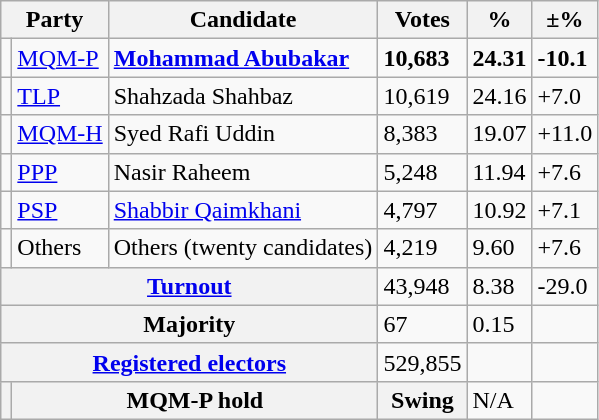<table class="wikitable">
<tr>
<th colspan="2">Party</th>
<th>Candidate</th>
<th>Votes</th>
<th>%</th>
<th>±%</th>
</tr>
<tr>
<td bgcolor=></td>
<td><a href='#'>MQM-P</a></td>
<td><strong><a href='#'>Mohammad Abubakar</a></strong></td>
<td><strong>10,683</strong></td>
<td><strong>24.31</strong></td>
<td><strong>-10.1</strong></td>
</tr>
<tr>
<td bgcolor=></td>
<td><a href='#'>TLP</a></td>
<td>Shahzada Shahbaz</td>
<td>10,619</td>
<td>24.16</td>
<td>+7.0</td>
</tr>
<tr>
<td bgcolor=></td>
<td><a href='#'>MQM-H</a></td>
<td>Syed Rafi Uddin</td>
<td>8,383</td>
<td>19.07</td>
<td>+11.0</td>
</tr>
<tr>
<td bgcolor=></td>
<td><a href='#'>PPP</a></td>
<td>Nasir Raheem</td>
<td>5,248</td>
<td>11.94</td>
<td>+7.6</td>
</tr>
<tr>
<td bgcolor=></td>
<td><a href='#'>PSP</a></td>
<td><a href='#'>Shabbir Qaimkhani</a></td>
<td>4,797</td>
<td>10.92</td>
<td>+7.1</td>
</tr>
<tr>
<td bgcolor=></td>
<td>Others</td>
<td>Others (twenty candidates)</td>
<td>4,219</td>
<td>9.60</td>
<td>+7.6</td>
</tr>
<tr>
<th colspan="3"><a href='#'>Turnout</a></th>
<td>43,948</td>
<td>8.38</td>
<td>-29.0</td>
</tr>
<tr>
<th colspan="3">Majority</th>
<td>67</td>
<td>0.15</td>
<td></td>
</tr>
<tr>
<th colspan="3"><a href='#'>Registered electors</a></th>
<td>529,855</td>
<td></td>
<td></td>
</tr>
<tr>
<th></th>
<th colspan="2">MQM-P hold</th>
<th>Swing</th>
<td>N/A</td>
<td></td>
</tr>
</table>
